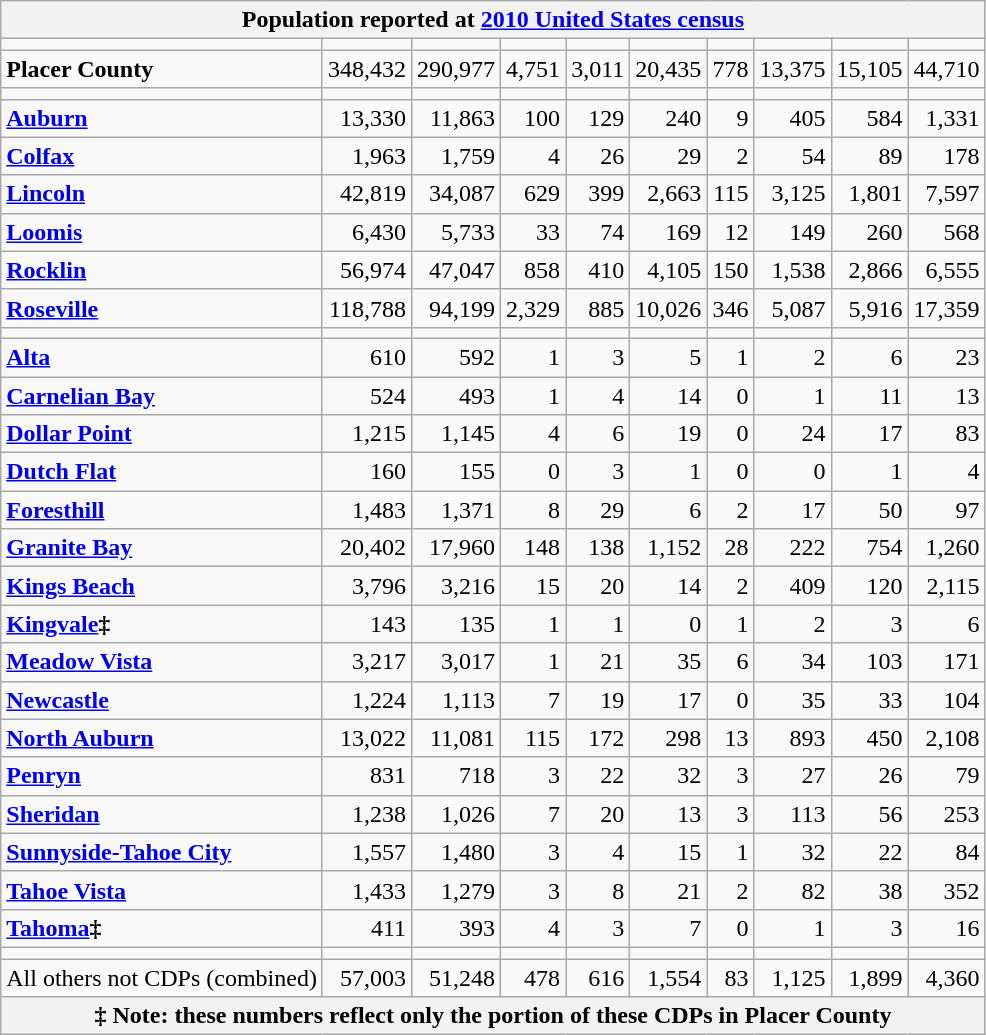<table class="wikitable collapsible collapsed">
<tr>
<th colspan=10>Population reported at <a href='#'>2010 United States census</a></th>
</tr>
<tr>
<td></td>
<td></td>
<td></td>
<td></td>
<td></td>
<td></td>
<td></td>
<td></td>
<td></td>
<td></td>
</tr>
<tr>
<td><strong> Placer County</strong></td>
<td align="right">348,432</td>
<td align="right">290,977</td>
<td align="right">4,751</td>
<td align="right">3,011</td>
<td align="right">20,435</td>
<td align="right">778</td>
<td align="right">13,375</td>
<td align="right">15,105</td>
<td align="right">44,710</td>
</tr>
<tr>
<td></td>
<td></td>
<td></td>
<td></td>
<td></td>
<td></td>
<td></td>
<td></td>
<td></td>
<td></td>
</tr>
<tr>
<td><strong><a href='#'>Auburn</a></strong></td>
<td align="right">13,330</td>
<td align="right">11,863</td>
<td align="right">100</td>
<td align="right">129</td>
<td align="right">240</td>
<td align="right">9</td>
<td align="right">405</td>
<td align="right">584</td>
<td align="right">1,331</td>
</tr>
<tr>
<td><strong><a href='#'>Colfax</a></strong></td>
<td align="right">1,963</td>
<td align="right">1,759</td>
<td align="right">4</td>
<td align="right">26</td>
<td align="right">29</td>
<td align="right">2</td>
<td align="right">54</td>
<td align="right">89</td>
<td align="right">178</td>
</tr>
<tr>
<td><strong><a href='#'>Lincoln</a></strong></td>
<td align="right">42,819</td>
<td align="right">34,087</td>
<td align="right">629</td>
<td align="right">399</td>
<td align="right">2,663</td>
<td align="right">115</td>
<td align="right">3,125</td>
<td align="right">1,801</td>
<td align="right">7,597</td>
</tr>
<tr>
<td><strong><a href='#'>Loomis</a></strong></td>
<td align="right">6,430</td>
<td align="right">5,733</td>
<td align="right">33</td>
<td align="right">74</td>
<td align="right">169</td>
<td align="right">12</td>
<td align="right">149</td>
<td align="right">260</td>
<td align="right">568</td>
</tr>
<tr>
<td><strong><a href='#'>Rocklin</a></strong></td>
<td align="right">56,974</td>
<td align="right">47,047</td>
<td align="right">858</td>
<td align="right">410</td>
<td align="right">4,105</td>
<td align="right">150</td>
<td align="right">1,538</td>
<td align="right">2,866</td>
<td align="right">6,555</td>
</tr>
<tr>
<td><strong><a href='#'>Roseville</a></strong></td>
<td align="right">118,788</td>
<td align="right">94,199</td>
<td align="right">2,329</td>
<td align="right">885</td>
<td align="right">10,026</td>
<td align="right">346</td>
<td align="right">5,087</td>
<td align="right">5,916</td>
<td align="right">17,359</td>
</tr>
<tr>
<td></td>
<td></td>
<td></td>
<td></td>
<td></td>
<td></td>
<td></td>
<td></td>
<td></td>
<td></td>
</tr>
<tr>
<td><strong><a href='#'>Alta</a></strong></td>
<td align="right">610</td>
<td align="right">592</td>
<td align="right">1</td>
<td align="right">3</td>
<td align="right">5</td>
<td align="right">1</td>
<td align="right">2</td>
<td align="right">6</td>
<td align="right">23</td>
</tr>
<tr>
<td><strong><a href='#'>Carnelian Bay</a></strong></td>
<td align="right">524</td>
<td align="right">493</td>
<td align="right">1</td>
<td align="right">4</td>
<td align="right">14</td>
<td align="right">0</td>
<td align="right">1</td>
<td align="right">11</td>
<td align="right">13</td>
</tr>
<tr>
<td><strong><a href='#'>Dollar Point</a></strong></td>
<td align="right">1,215</td>
<td align="right">1,145</td>
<td align="right">4</td>
<td align="right">6</td>
<td align="right">19</td>
<td align="right">0</td>
<td align="right">24</td>
<td align="right">17</td>
<td align="right">83</td>
</tr>
<tr>
<td><strong><a href='#'>Dutch Flat</a></strong></td>
<td align="right">160</td>
<td align="right">155</td>
<td align="right">0</td>
<td align="right">3</td>
<td align="right">1</td>
<td align="right">0</td>
<td align="right">0</td>
<td align="right">1</td>
<td align="right">4</td>
</tr>
<tr>
<td><strong><a href='#'>Foresthill</a></strong></td>
<td align="right">1,483</td>
<td align="right">1,371</td>
<td align="right">8</td>
<td align="right">29</td>
<td align="right">6</td>
<td align="right">2</td>
<td align="right">17</td>
<td align="right">50</td>
<td align="right">97</td>
</tr>
<tr>
<td><strong><a href='#'>Granite Bay</a></strong></td>
<td align="right">20,402</td>
<td align="right">17,960</td>
<td align="right">148</td>
<td align="right">138</td>
<td align="right">1,152</td>
<td align="right">28</td>
<td align="right">222</td>
<td align="right">754</td>
<td align="right">1,260</td>
</tr>
<tr>
<td><strong><a href='#'>Kings Beach</a></strong></td>
<td align="right">3,796</td>
<td align="right">3,216</td>
<td align="right">15</td>
<td align="right">20</td>
<td align="right">14</td>
<td align="right">2</td>
<td align="right">409</td>
<td align="right">120</td>
<td align="right">2,115</td>
</tr>
<tr>
<td><strong><a href='#'>Kingvale</a>‡</strong></td>
<td align="right">143</td>
<td align="right">135</td>
<td align="right">1</td>
<td align="right">1</td>
<td align="right">0</td>
<td align="right">1</td>
<td align="right">2</td>
<td align="right">3</td>
<td align="right">6</td>
</tr>
<tr>
<td><strong><a href='#'>Meadow Vista</a></strong></td>
<td align="right">3,217</td>
<td align="right">3,017</td>
<td align="right">1</td>
<td align="right">21</td>
<td align="right">35</td>
<td align="right">6</td>
<td align="right">34</td>
<td align="right">103</td>
<td align="right">171</td>
</tr>
<tr>
<td><strong><a href='#'>Newcastle</a></strong></td>
<td align="right">1,224</td>
<td align="right">1,113</td>
<td align="right">7</td>
<td align="right">19</td>
<td align="right">17</td>
<td align="right">0</td>
<td align="right">35</td>
<td align="right">33</td>
<td align="right">104</td>
</tr>
<tr>
<td><strong><a href='#'>North Auburn</a></strong></td>
<td align="right">13,022</td>
<td align="right">11,081</td>
<td align="right">115</td>
<td align="right">172</td>
<td align="right">298</td>
<td align="right">13</td>
<td align="right">893</td>
<td align="right">450</td>
<td align="right">2,108</td>
</tr>
<tr>
<td><strong><a href='#'>Penryn</a></strong></td>
<td align="right">831</td>
<td align="right">718</td>
<td align="right">3</td>
<td align="right">22</td>
<td align="right">32</td>
<td align="right">3</td>
<td align="right">27</td>
<td align="right">26</td>
<td align="right">79</td>
</tr>
<tr>
<td><strong><a href='#'>Sheridan</a></strong></td>
<td align="right">1,238</td>
<td align="right">1,026</td>
<td align="right">7</td>
<td align="right">20</td>
<td align="right">13</td>
<td align="right">3</td>
<td align="right">113</td>
<td align="right">56</td>
<td align="right">253</td>
</tr>
<tr>
<td><strong><a href='#'>Sunnyside-Tahoe City</a></strong></td>
<td align="right">1,557</td>
<td align="right">1,480</td>
<td align="right">3</td>
<td align="right">4</td>
<td align="right">15</td>
<td align="right">1</td>
<td align="right">32</td>
<td align="right">22</td>
<td align="right">84</td>
</tr>
<tr>
<td><strong><a href='#'>Tahoe Vista</a></strong></td>
<td align="right">1,433</td>
<td align="right">1,279</td>
<td align="right">3</td>
<td align="right">8</td>
<td align="right">21</td>
<td align="right">2</td>
<td align="right">82</td>
<td align="right">38</td>
<td align="right">352</td>
</tr>
<tr>
<td><strong><a href='#'>Tahoma</a>‡</strong></td>
<td align="right">411</td>
<td align="right">393</td>
<td align="right">4</td>
<td align="right">3</td>
<td align="right">7</td>
<td align="right">0</td>
<td align="right">1</td>
<td align="right">3</td>
<td align="right">16</td>
</tr>
<tr>
<td></td>
<td></td>
<td></td>
<td></td>
<td></td>
<td></td>
<td></td>
<td></td>
<td></td>
<td></td>
</tr>
<tr>
<td>All others not CDPs (combined)</td>
<td align="right">57,003</td>
<td align="right">51,248</td>
<td align="right">478</td>
<td align="right">616</td>
<td align="right">1,554</td>
<td align="right">83</td>
<td align="right">1,125</td>
<td align="right">1,899</td>
<td align="right">4,360</td>
</tr>
<tr>
<th colspan=10>‡ Note: these numbers reflect only the portion of these CDPs in Placer County</th>
</tr>
</table>
